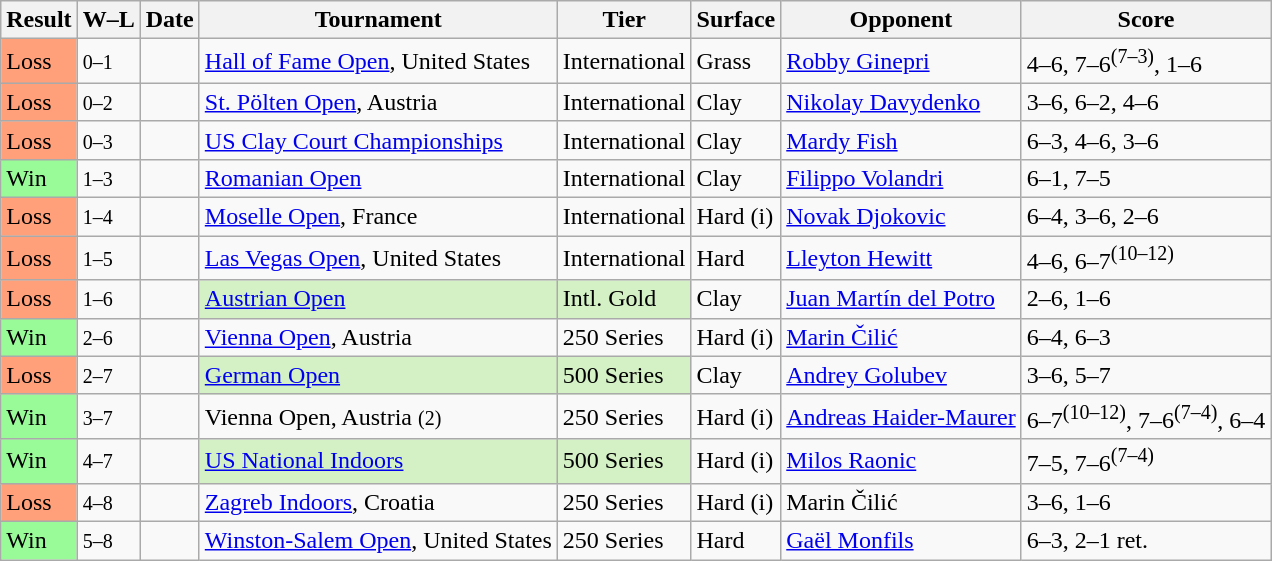<table class="sortable wikitable nowrap">
<tr>
<th>Result</th>
<th class="unsortable">W–L</th>
<th>Date</th>
<th>Tournament</th>
<th>Tier</th>
<th>Surface</th>
<th>Opponent</th>
<th class="unsortable">Score</th>
</tr>
<tr>
<td bgcolor=FFA07A>Loss</td>
<td><small>0–1</small></td>
<td><a href='#'></a></td>
<td><a href='#'>Hall of Fame Open</a>, United States</td>
<td>International</td>
<td>Grass</td>
<td> <a href='#'>Robby Ginepri</a></td>
<td>4–6, 7–6<sup>(7–3)</sup>, 1–6</td>
</tr>
<tr>
<td bgcolor=FFA07A>Loss</td>
<td><small>0–2</small></td>
<td></td>
<td><a href='#'>St. Pölten Open</a>, Austria</td>
<td>International</td>
<td>Clay</td>
<td> <a href='#'>Nikolay Davydenko</a></td>
<td>3–6, 6–2, 4–6</td>
</tr>
<tr>
<td bgcolor=FFA07A>Loss</td>
<td><small>0–3</small></td>
<td><a href='#'></a></td>
<td><a href='#'>US Clay Court Championships</a></td>
<td>International</td>
<td>Clay</td>
<td> <a href='#'>Mardy Fish</a></td>
<td>6–3, 4–6, 3–6</td>
</tr>
<tr>
<td bgcolor=98FB98>Win</td>
<td><small>1–3</small></td>
<td><a href='#'></a></td>
<td><a href='#'>Romanian Open</a></td>
<td>International</td>
<td>Clay</td>
<td> <a href='#'>Filippo Volandri</a></td>
<td>6–1, 7–5</td>
</tr>
<tr>
<td bgcolor=FFA07A>Loss</td>
<td><small>1–4</small></td>
<td><a href='#'></a></td>
<td><a href='#'>Moselle Open</a>, France</td>
<td>International</td>
<td>Hard (i)</td>
<td> <a href='#'>Novak Djokovic</a></td>
<td>6–4, 3–6, 2–6</td>
</tr>
<tr>
<td bgcolor=FFA07A>Loss</td>
<td><small>1–5</small></td>
<td><a href='#'></a></td>
<td><a href='#'>Las Vegas Open</a>, United States</td>
<td>International</td>
<td>Hard</td>
<td> <a href='#'>Lleyton Hewitt</a></td>
<td>4–6, 6–7<sup>(10–12)</sup></td>
</tr>
<tr>
<td bgcolor=FFA07A>Loss</td>
<td><small>1–6</small></td>
<td><a href='#'></a></td>
<td style="background:#D4F1C5;"><a href='#'>Austrian Open</a></td>
<td style="background:#D4F1C5;">Intl. Gold</td>
<td>Clay</td>
<td> <a href='#'>Juan Martín del Potro</a></td>
<td>2–6, 1–6</td>
</tr>
<tr>
<td bgcolor=98FB98>Win</td>
<td><small>2–6</small></td>
<td><a href='#'></a></td>
<td><a href='#'>Vienna Open</a>, Austria</td>
<td>250 Series</td>
<td>Hard (i)</td>
<td> <a href='#'>Marin Čilić</a></td>
<td>6–4, 6–3</td>
</tr>
<tr>
<td bgcolor=FFA07A>Loss</td>
<td><small>2–7</small></td>
<td><a href='#'></a></td>
<td style="background:#D4F1C5;"><a href='#'>German Open</a></td>
<td style="background:#D4F1C5;">500 Series</td>
<td>Clay</td>
<td> <a href='#'>Andrey Golubev</a></td>
<td>3–6, 5–7</td>
</tr>
<tr>
<td bgcolor=98FB98>Win</td>
<td><small>3–7</small></td>
<td><a href='#'></a></td>
<td>Vienna Open, Austria <small>(2)</small></td>
<td>250 Series</td>
<td>Hard (i)</td>
<td> <a href='#'>Andreas Haider-Maurer</a></td>
<td>6–7<sup>(10–12)</sup>, 7–6<sup>(7–4)</sup>, 6–4</td>
</tr>
<tr>
<td bgcolor=98FB98>Win</td>
<td><small>4–7</small></td>
<td><a href='#'></a></td>
<td style="background:#D4F1C5;"><a href='#'>US National Indoors</a></td>
<td style="background:#D4F1C5;">500 Series</td>
<td>Hard (i)</td>
<td> <a href='#'>Milos Raonic</a></td>
<td>7–5, 7–6<sup>(7–4)</sup></td>
</tr>
<tr>
<td bgcolor=FFA07A>Loss</td>
<td><small>4–8</small></td>
<td><a href='#'></a></td>
<td><a href='#'>Zagreb Indoors</a>, Croatia</td>
<td>250 Series</td>
<td>Hard (i)</td>
<td> Marin Čilić</td>
<td>3–6, 1–6</td>
</tr>
<tr>
<td bgcolor=98FB98>Win</td>
<td><small>5–8</small></td>
<td><a href='#'></a></td>
<td><a href='#'>Winston-Salem Open</a>, United States</td>
<td>250 Series</td>
<td>Hard</td>
<td> <a href='#'>Gaël Monfils</a></td>
<td>6–3, 2–1 ret.</td>
</tr>
</table>
